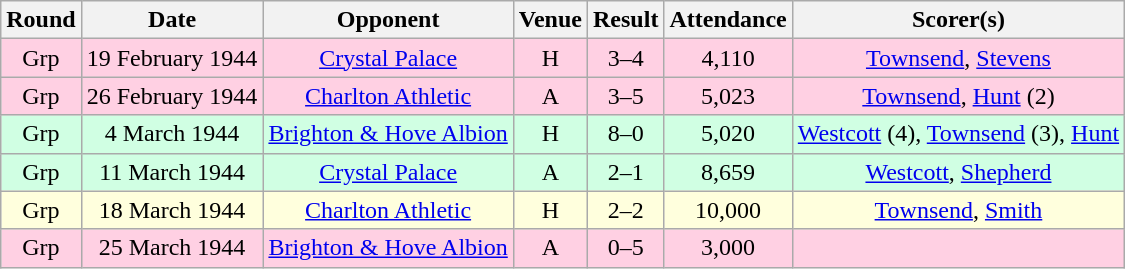<table style="text-align:center;" class="wikitable sortable">
<tr>
<th>Round</th>
<th>Date</th>
<th>Opponent</th>
<th>Venue</th>
<th>Result</th>
<th>Attendance</th>
<th>Scorer(s)</th>
</tr>
<tr style="background:#ffd0e3;">
<td>Grp</td>
<td>19 February 1944</td>
<td><a href='#'>Crystal Palace</a></td>
<td>H</td>
<td>3–4</td>
<td>4,110</td>
<td><a href='#'>Townsend</a>, <a href='#'>Stevens</a></td>
</tr>
<tr style="background:#ffd0e3;">
<td>Grp</td>
<td>26 February 1944</td>
<td><a href='#'>Charlton Athletic</a></td>
<td>A</td>
<td>3–5</td>
<td>5,023</td>
<td><a href='#'>Townsend</a>, <a href='#'>Hunt</a> (2)</td>
</tr>
<tr style="background:#d0ffe3;">
<td>Grp</td>
<td>4 March 1944</td>
<td><a href='#'>Brighton & Hove Albion</a></td>
<td>H</td>
<td>8–0</td>
<td>5,020</td>
<td><a href='#'>Westcott</a> (4), <a href='#'>Townsend</a> (3), <a href='#'>Hunt</a></td>
</tr>
<tr style="background:#d0ffe3;">
<td>Grp</td>
<td>11 March 1944</td>
<td><a href='#'>Crystal Palace</a></td>
<td>A</td>
<td>2–1</td>
<td>8,659</td>
<td><a href='#'>Westcott</a>, <a href='#'>Shepherd</a></td>
</tr>
<tr style="background:#ffd;">
<td>Grp</td>
<td>18 March 1944</td>
<td><a href='#'>Charlton Athletic</a></td>
<td>H</td>
<td>2–2</td>
<td>10,000</td>
<td><a href='#'>Townsend</a>, <a href='#'>Smith</a></td>
</tr>
<tr style="background:#ffd0e3;">
<td>Grp</td>
<td>25 March 1944</td>
<td><a href='#'>Brighton & Hove Albion</a></td>
<td>A</td>
<td>0–5</td>
<td>3,000</td>
<td></td>
</tr>
</table>
